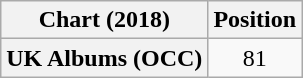<table class="wikitable plainrowheaders" style="text-align:center">
<tr>
<th scope="col">Chart (2018)</th>
<th scope="col">Position</th>
</tr>
<tr>
<th scope="row">UK Albums (OCC)</th>
<td>81</td>
</tr>
</table>
